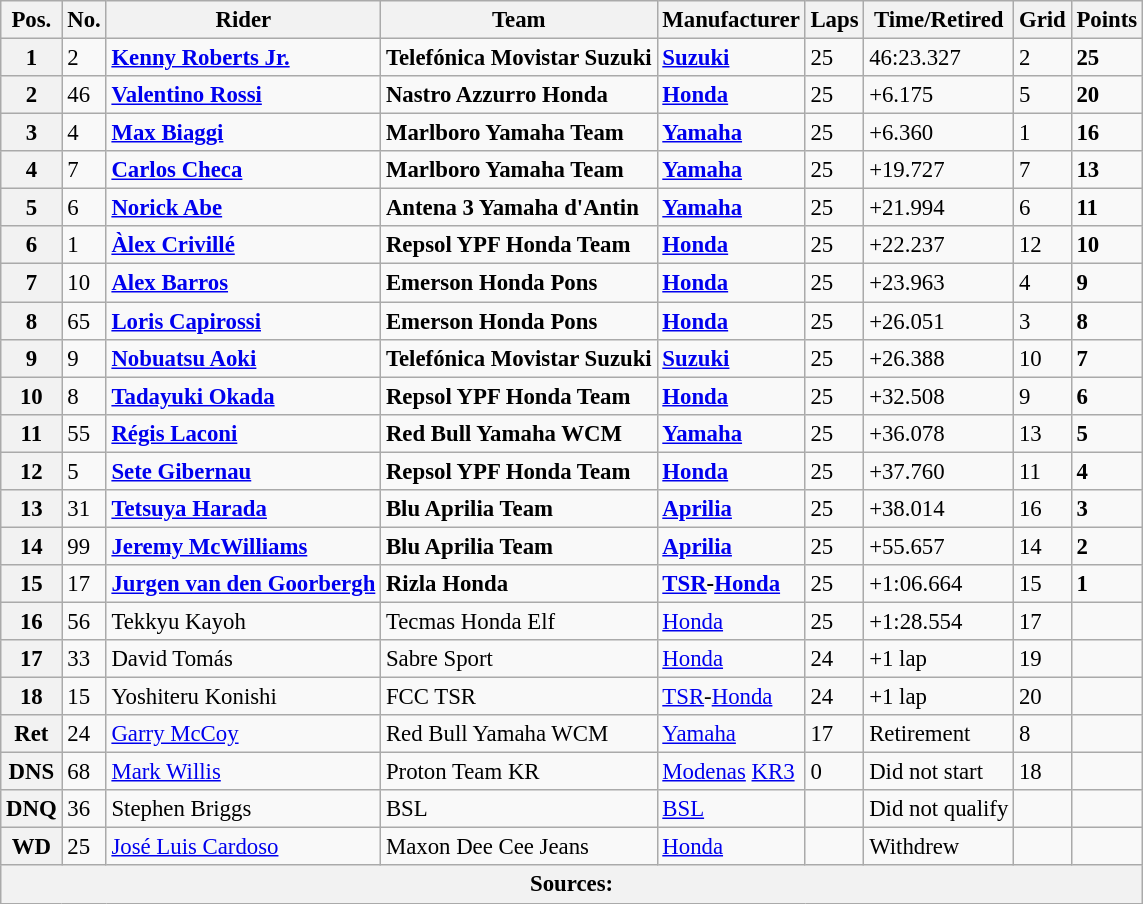<table class="wikitable" style="font-size: 95%;">
<tr>
<th>Pos.</th>
<th>No.</th>
<th>Rider</th>
<th>Team</th>
<th>Manufacturer</th>
<th>Laps</th>
<th>Time/Retired</th>
<th>Grid</th>
<th>Points</th>
</tr>
<tr>
<th>1</th>
<td>2</td>
<td> <strong><a href='#'>Kenny Roberts Jr.</a></strong></td>
<td><strong>Telefónica Movistar Suzuki</strong></td>
<td><strong><a href='#'>Suzuki</a></strong></td>
<td>25</td>
<td>46:23.327</td>
<td>2</td>
<td><strong>25</strong></td>
</tr>
<tr>
<th>2</th>
<td>46</td>
<td> <strong><a href='#'>Valentino Rossi</a></strong></td>
<td><strong>Nastro Azzurro Honda</strong></td>
<td><strong><a href='#'>Honda</a></strong></td>
<td>25</td>
<td>+6.175</td>
<td>5</td>
<td><strong>20</strong></td>
</tr>
<tr>
<th>3</th>
<td>4</td>
<td> <strong><a href='#'>Max Biaggi</a></strong></td>
<td><strong>Marlboro Yamaha Team</strong></td>
<td><strong><a href='#'>Yamaha</a></strong></td>
<td>25</td>
<td>+6.360</td>
<td>1</td>
<td><strong>16</strong></td>
</tr>
<tr>
<th>4</th>
<td>7</td>
<td> <strong><a href='#'>Carlos Checa</a></strong></td>
<td><strong>Marlboro Yamaha Team</strong></td>
<td><strong><a href='#'>Yamaha</a></strong></td>
<td>25</td>
<td>+19.727</td>
<td>7</td>
<td><strong>13</strong></td>
</tr>
<tr>
<th>5</th>
<td>6</td>
<td> <strong><a href='#'>Norick Abe</a></strong></td>
<td><strong>Antena 3 Yamaha d'Antin</strong></td>
<td><strong><a href='#'>Yamaha</a></strong></td>
<td>25</td>
<td>+21.994</td>
<td>6</td>
<td><strong>11</strong></td>
</tr>
<tr>
<th>6</th>
<td>1</td>
<td> <strong><a href='#'>Àlex Crivillé</a></strong></td>
<td><strong>Repsol YPF Honda Team</strong></td>
<td><strong><a href='#'>Honda</a></strong></td>
<td>25</td>
<td>+22.237</td>
<td>12</td>
<td><strong>10</strong></td>
</tr>
<tr>
<th>7</th>
<td>10</td>
<td> <strong><a href='#'>Alex Barros</a></strong></td>
<td><strong>Emerson Honda Pons</strong></td>
<td><strong><a href='#'>Honda</a></strong></td>
<td>25</td>
<td>+23.963</td>
<td>4</td>
<td><strong>9</strong></td>
</tr>
<tr>
<th>8</th>
<td>65</td>
<td> <strong><a href='#'>Loris Capirossi</a></strong></td>
<td><strong>Emerson Honda Pons</strong></td>
<td><strong><a href='#'>Honda</a></strong></td>
<td>25</td>
<td>+26.051</td>
<td>3</td>
<td><strong>8</strong></td>
</tr>
<tr>
<th>9</th>
<td>9</td>
<td> <strong><a href='#'>Nobuatsu Aoki</a></strong></td>
<td><strong>Telefónica Movistar Suzuki</strong></td>
<td><strong><a href='#'>Suzuki</a></strong></td>
<td>25</td>
<td>+26.388</td>
<td>10</td>
<td><strong>7</strong></td>
</tr>
<tr>
<th>10</th>
<td>8</td>
<td> <strong><a href='#'>Tadayuki Okada</a></strong></td>
<td><strong>Repsol YPF Honda Team</strong></td>
<td><strong><a href='#'>Honda</a></strong></td>
<td>25</td>
<td>+32.508</td>
<td>9</td>
<td><strong>6</strong></td>
</tr>
<tr>
<th>11</th>
<td>55</td>
<td> <strong><a href='#'>Régis Laconi</a></strong></td>
<td><strong>Red Bull Yamaha WCM</strong></td>
<td><strong><a href='#'>Yamaha</a></strong></td>
<td>25</td>
<td>+36.078</td>
<td>13</td>
<td><strong>5</strong></td>
</tr>
<tr>
<th>12</th>
<td>5</td>
<td> <strong><a href='#'>Sete Gibernau</a></strong></td>
<td><strong>Repsol YPF Honda Team</strong></td>
<td><strong><a href='#'>Honda</a></strong></td>
<td>25</td>
<td>+37.760</td>
<td>11</td>
<td><strong>4</strong></td>
</tr>
<tr>
<th>13</th>
<td>31</td>
<td> <strong><a href='#'>Tetsuya Harada</a></strong></td>
<td><strong>Blu Aprilia Team</strong></td>
<td><strong><a href='#'>Aprilia</a></strong></td>
<td>25</td>
<td>+38.014</td>
<td>16</td>
<td><strong>3</strong></td>
</tr>
<tr>
<th>14</th>
<td>99</td>
<td> <strong><a href='#'>Jeremy McWilliams</a></strong></td>
<td><strong>Blu Aprilia Team</strong></td>
<td><strong><a href='#'>Aprilia</a></strong></td>
<td>25</td>
<td>+55.657</td>
<td>14</td>
<td><strong>2</strong></td>
</tr>
<tr>
<th>15</th>
<td>17</td>
<td> <strong><a href='#'>Jurgen van den Goorbergh</a></strong></td>
<td><strong>Rizla Honda</strong></td>
<td><strong><a href='#'>TSR</a>-<a href='#'>Honda</a></strong></td>
<td>25</td>
<td>+1:06.664</td>
<td>15</td>
<td><strong>1</strong></td>
</tr>
<tr>
<th>16</th>
<td>56</td>
<td> Tekkyu Kayoh</td>
<td>Tecmas Honda Elf</td>
<td><a href='#'>Honda</a></td>
<td>25</td>
<td>+1:28.554</td>
<td>17</td>
<td></td>
</tr>
<tr>
<th>17</th>
<td>33</td>
<td> David Tomás</td>
<td>Sabre Sport</td>
<td><a href='#'>Honda</a></td>
<td>24</td>
<td>+1 lap</td>
<td>19</td>
<td></td>
</tr>
<tr>
<th>18</th>
<td>15</td>
<td> Yoshiteru Konishi</td>
<td>FCC TSR</td>
<td><a href='#'>TSR</a>-<a href='#'>Honda</a></td>
<td>24</td>
<td>+1 lap</td>
<td>20</td>
<td></td>
</tr>
<tr>
<th>Ret</th>
<td>24</td>
<td> <a href='#'>Garry McCoy</a></td>
<td>Red Bull Yamaha WCM</td>
<td><a href='#'>Yamaha</a></td>
<td>17</td>
<td>Retirement</td>
<td>8</td>
<td></td>
</tr>
<tr>
<th>DNS</th>
<td>68</td>
<td> <a href='#'>Mark Willis</a></td>
<td>Proton Team KR</td>
<td><a href='#'>Modenas</a> <a href='#'>KR3</a></td>
<td>0</td>
<td>Did not start</td>
<td>18</td>
<td></td>
</tr>
<tr>
<th>DNQ</th>
<td>36</td>
<td> Stephen Briggs</td>
<td>BSL</td>
<td><a href='#'>BSL</a></td>
<td></td>
<td>Did not qualify</td>
<td></td>
<td></td>
</tr>
<tr>
<th>WD</th>
<td>25</td>
<td> <a href='#'>José Luis Cardoso</a></td>
<td>Maxon Dee Cee Jeans</td>
<td><a href='#'>Honda</a></td>
<td></td>
<td>Withdrew</td>
<td></td>
<td></td>
</tr>
<tr>
<th colspan=9>Sources: </th>
</tr>
</table>
